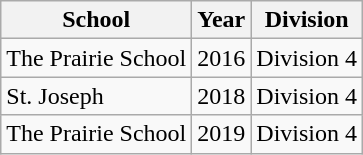<table class="wikitable">
<tr>
<th>School</th>
<th>Year</th>
<th>Division</th>
</tr>
<tr>
<td>The Prairie School</td>
<td>2016</td>
<td>Division 4</td>
</tr>
<tr>
<td>St. Joseph</td>
<td>2018</td>
<td>Division 4</td>
</tr>
<tr>
<td>The Prairie School</td>
<td>2019</td>
<td>Division 4</td>
</tr>
</table>
